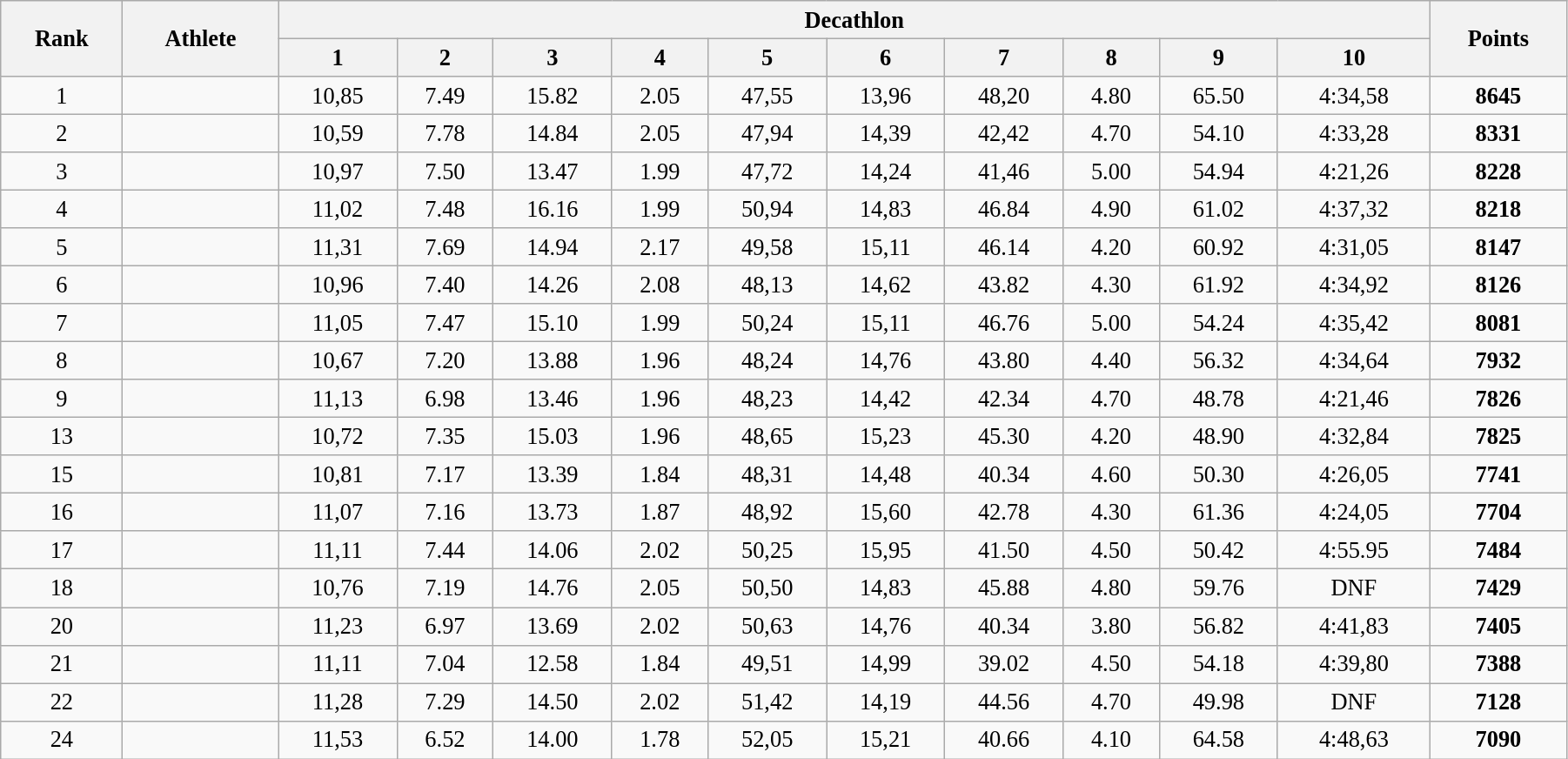<table class="wikitable" style=" text-align:center; font-size:110%;" width="95%">
<tr>
<th rowspan="2">Rank</th>
<th rowspan="2">Athlete</th>
<th colspan="10">Decathlon</th>
<th rowspan="2">Points</th>
</tr>
<tr>
<th>1</th>
<th>2</th>
<th>3</th>
<th>4</th>
<th>5</th>
<th>6</th>
<th>7</th>
<th>8</th>
<th>9</th>
<th>10</th>
</tr>
<tr>
<td>1</td>
<td align=left></td>
<td>10,85</td>
<td>7.49</td>
<td>15.82</td>
<td>2.05</td>
<td>47,55</td>
<td>13,96</td>
<td>48,20</td>
<td>4.80</td>
<td>65.50</td>
<td>4:34,58</td>
<td><strong>8645</strong></td>
</tr>
<tr>
<td>2</td>
<td align=left></td>
<td>10,59</td>
<td>7.78</td>
<td>14.84</td>
<td>2.05</td>
<td>47,94</td>
<td>14,39</td>
<td>42,42</td>
<td>4.70</td>
<td>54.10</td>
<td>4:33,28</td>
<td><strong>8331</strong></td>
</tr>
<tr>
<td>3</td>
<td align=left></td>
<td>10,97</td>
<td>7.50</td>
<td>13.47</td>
<td>1.99</td>
<td>47,72</td>
<td>14,24</td>
<td>41,46</td>
<td>5.00</td>
<td>54.94</td>
<td>4:21,26</td>
<td><strong>8228</strong></td>
</tr>
<tr>
<td>4</td>
<td align=left></td>
<td>11,02</td>
<td>7.48</td>
<td>16.16</td>
<td>1.99</td>
<td>50,94</td>
<td>14,83</td>
<td>46.84</td>
<td>4.90</td>
<td>61.02</td>
<td>4:37,32</td>
<td><strong>8218</strong></td>
</tr>
<tr>
<td>5</td>
<td align=left></td>
<td>11,31</td>
<td>7.69</td>
<td>14.94</td>
<td>2.17</td>
<td>49,58</td>
<td>15,11</td>
<td>46.14</td>
<td>4.20</td>
<td>60.92</td>
<td>4:31,05</td>
<td><strong>8147</strong></td>
</tr>
<tr>
<td>6</td>
<td align=left></td>
<td>10,96</td>
<td>7.40</td>
<td>14.26</td>
<td>2.08</td>
<td>48,13</td>
<td>14,62</td>
<td>43.82</td>
<td>4.30</td>
<td>61.92</td>
<td>4:34,92</td>
<td><strong>8126</strong></td>
</tr>
<tr>
<td>7</td>
<td align=left></td>
<td>11,05</td>
<td>7.47</td>
<td>15.10</td>
<td>1.99</td>
<td>50,24</td>
<td>15,11</td>
<td>46.76</td>
<td>5.00</td>
<td>54.24</td>
<td>4:35,42</td>
<td><strong>8081</strong></td>
</tr>
<tr>
<td>8</td>
<td align=left></td>
<td>10,67</td>
<td>7.20</td>
<td>13.88</td>
<td>1.96</td>
<td>48,24</td>
<td>14,76</td>
<td>43.80</td>
<td>4.40</td>
<td>56.32</td>
<td>4:34,64</td>
<td><strong>7932</strong></td>
</tr>
<tr>
<td>9</td>
<td align=left></td>
<td>11,13</td>
<td>6.98</td>
<td>13.46</td>
<td>1.96</td>
<td>48,23</td>
<td>14,42</td>
<td>42.34</td>
<td>4.70</td>
<td>48.78</td>
<td>4:21,46</td>
<td><strong>7826</strong></td>
</tr>
<tr>
<td>13</td>
<td align=left></td>
<td>10,72</td>
<td>7.35</td>
<td>15.03</td>
<td>1.96</td>
<td>48,65</td>
<td>15,23</td>
<td>45.30</td>
<td>4.20</td>
<td>48.90</td>
<td>4:32,84</td>
<td><strong>7825</strong></td>
</tr>
<tr>
<td>15</td>
<td align=left></td>
<td>10,81</td>
<td>7.17</td>
<td>13.39</td>
<td>1.84</td>
<td>48,31</td>
<td>14,48</td>
<td>40.34</td>
<td>4.60</td>
<td>50.30</td>
<td>4:26,05</td>
<td><strong>7741</strong></td>
</tr>
<tr>
<td>16</td>
<td align=left></td>
<td>11,07</td>
<td>7.16</td>
<td>13.73</td>
<td>1.87</td>
<td>48,92</td>
<td>15,60</td>
<td>42.78</td>
<td>4.30</td>
<td>61.36</td>
<td>4:24,05</td>
<td><strong>7704</strong></td>
</tr>
<tr>
<td>17</td>
<td align=left></td>
<td>11,11</td>
<td>7.44</td>
<td>14.06</td>
<td>2.02</td>
<td>50,25</td>
<td>15,95</td>
<td>41.50</td>
<td>4.50</td>
<td>50.42</td>
<td>4:55.95</td>
<td><strong>7484</strong></td>
</tr>
<tr>
<td>18</td>
<td align=left></td>
<td>10,76</td>
<td>7.19</td>
<td>14.76</td>
<td>2.05</td>
<td>50,50</td>
<td>14,83</td>
<td>45.88</td>
<td>4.80</td>
<td>59.76</td>
<td>DNF</td>
<td><strong>7429</strong></td>
</tr>
<tr>
<td>20</td>
<td align=left></td>
<td>11,23</td>
<td>6.97</td>
<td>13.69</td>
<td>2.02</td>
<td>50,63</td>
<td>14,76</td>
<td>40.34</td>
<td>3.80</td>
<td>56.82</td>
<td>4:41,83</td>
<td><strong>7405</strong></td>
</tr>
<tr>
<td>21</td>
<td align=left></td>
<td>11,11</td>
<td>7.04</td>
<td>12.58</td>
<td>1.84</td>
<td>49,51</td>
<td>14,99</td>
<td>39.02</td>
<td>4.50</td>
<td>54.18</td>
<td>4:39,80</td>
<td><strong>7388</strong></td>
</tr>
<tr>
<td>22</td>
<td align=left></td>
<td>11,28</td>
<td>7.29</td>
<td>14.50</td>
<td>2.02</td>
<td>51,42</td>
<td>14,19</td>
<td>44.56</td>
<td>4.70</td>
<td>49.98</td>
<td>DNF</td>
<td><strong>7128</strong></td>
</tr>
<tr>
<td>24</td>
<td align=left></td>
<td>11,53</td>
<td>6.52</td>
<td>14.00</td>
<td>1.78</td>
<td>52,05</td>
<td>15,21</td>
<td>40.66</td>
<td>4.10</td>
<td>64.58</td>
<td>4:48,63</td>
<td><strong>7090</strong></td>
</tr>
</table>
